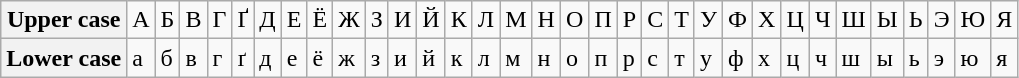<table class="Unicode wikitable">
<tr>
<th>Upper case</th>
<td>А</td>
<td>Б</td>
<td>В</td>
<td>Г</td>
<td>Ґ</td>
<td>Д</td>
<td>Е</td>
<td>Ё</td>
<td>Ж</td>
<td>З</td>
<td>И</td>
<td>Й</td>
<td>К</td>
<td>Л</td>
<td>М</td>
<td>Н</td>
<td>О</td>
<td>П</td>
<td>Р</td>
<td>С</td>
<td>Т</td>
<td>У</td>
<td>Ф</td>
<td>Х</td>
<td>Ц</td>
<td>Ч</td>
<td>Ш</td>
<td>Ы</td>
<td>Ь</td>
<td>Э</td>
<td>Ю</td>
<td>Я</td>
</tr>
<tr>
<th>Lower case</th>
<td>а</td>
<td>б</td>
<td>в</td>
<td>г</td>
<td>ґ</td>
<td>д</td>
<td>е</td>
<td>ё</td>
<td>ж</td>
<td>з</td>
<td>и</td>
<td>й</td>
<td>к</td>
<td>л</td>
<td>м</td>
<td>н</td>
<td>о</td>
<td>п</td>
<td>р</td>
<td>с</td>
<td>т</td>
<td>у</td>
<td>ф</td>
<td>х</td>
<td>ц</td>
<td>ч</td>
<td>ш</td>
<td>ы</td>
<td>ь</td>
<td>э</td>
<td>ю</td>
<td>я</td>
</tr>
</table>
